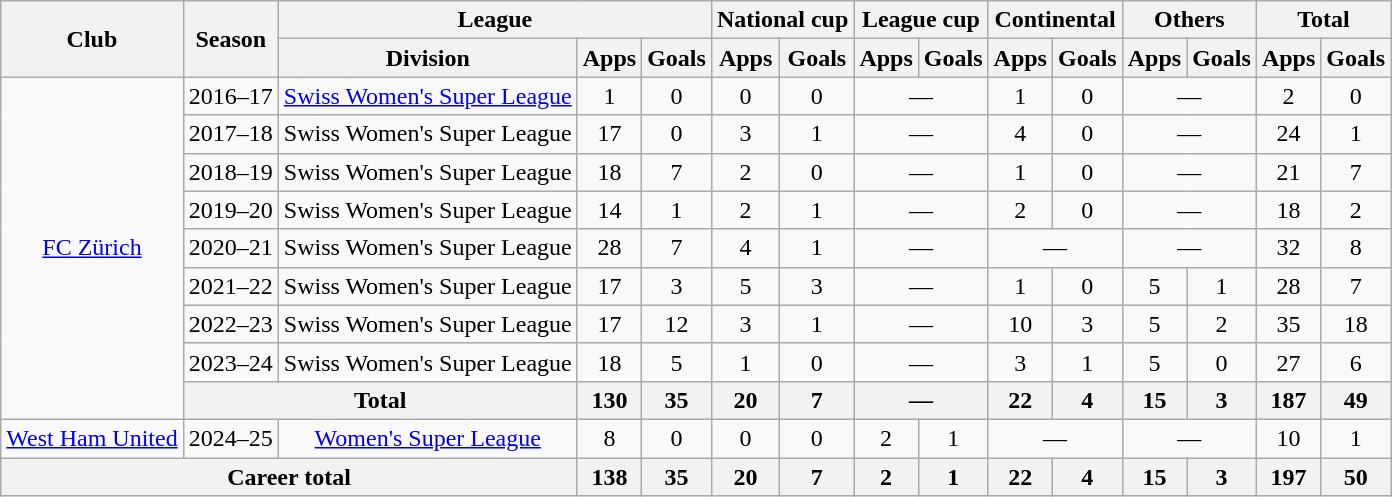<table class="wikitable" style="text-align:center">
<tr>
<th rowspan="2">Club</th>
<th rowspan="2">Season</th>
<th colspan="3">League</th>
<th colspan="2">National cup</th>
<th colspan="2">League cup</th>
<th colspan="2">Continental</th>
<th colspan="2">Others</th>
<th colspan="2">Total</th>
</tr>
<tr>
<th>Division</th>
<th>Apps</th>
<th>Goals</th>
<th>Apps</th>
<th>Goals</th>
<th>Apps</th>
<th>Goals</th>
<th>Apps</th>
<th>Goals</th>
<th>Apps</th>
<th>Goals</th>
<th>Apps</th>
<th>Goals</th>
</tr>
<tr>
<td rowspan="9"><a href='#'>FC Zürich</a></td>
<td>2016–17</td>
<td><a href='#'>Swiss Women's Super League</a></td>
<td>1</td>
<td>0</td>
<td>0</td>
<td>0</td>
<td colspan="2">—</td>
<td>1</td>
<td>0</td>
<td colspan="2">—</td>
<td>2</td>
<td>0</td>
</tr>
<tr>
<td>2017–18</td>
<td>Swiss Women's Super League</td>
<td>17</td>
<td>0</td>
<td>3</td>
<td>1</td>
<td colspan="2">—</td>
<td>4</td>
<td>0</td>
<td colspan="2">—</td>
<td>24</td>
<td>1</td>
</tr>
<tr>
<td>2018–19</td>
<td>Swiss Women's Super League</td>
<td>18</td>
<td>7</td>
<td>2</td>
<td>0</td>
<td colspan="2">—</td>
<td>1</td>
<td>0</td>
<td colspan="2">—</td>
<td>21</td>
<td>7</td>
</tr>
<tr>
<td>2019–20</td>
<td>Swiss Women's Super League</td>
<td>14</td>
<td>1</td>
<td>2</td>
<td>1</td>
<td colspan="2">—</td>
<td>2</td>
<td>0</td>
<td colspan="2">—</td>
<td>18</td>
<td>2</td>
</tr>
<tr>
<td>2020–21</td>
<td>Swiss Women's Super League</td>
<td>28</td>
<td>7</td>
<td>4</td>
<td>1</td>
<td colspan="2">—</td>
<td colspan="2">—</td>
<td colspan="2">—</td>
<td>32</td>
<td>8</td>
</tr>
<tr>
<td>2021–22</td>
<td>Swiss Women's Super League</td>
<td>17</td>
<td>3</td>
<td>5</td>
<td>3</td>
<td colspan="2">—</td>
<td>1</td>
<td>0</td>
<td>5</td>
<td>1</td>
<td>28</td>
<td>7</td>
</tr>
<tr>
<td>2022–23</td>
<td>Swiss Women's Super League</td>
<td>17</td>
<td>12</td>
<td>3</td>
<td>1</td>
<td colspan="2">—</td>
<td>10</td>
<td>3</td>
<td>5</td>
<td>2</td>
<td>35</td>
<td>18</td>
</tr>
<tr>
<td>2023–24</td>
<td>Swiss Women's Super League</td>
<td>18</td>
<td>5</td>
<td>1</td>
<td>0</td>
<td colspan="2">—</td>
<td>3</td>
<td>1</td>
<td>5</td>
<td>0</td>
<td>27</td>
<td>6</td>
</tr>
<tr>
<th colspan="2">Total</th>
<th>130</th>
<th>35</th>
<th>20</th>
<th>7</th>
<th colspan="2">—</th>
<th>22</th>
<th>4</th>
<th>15</th>
<th>3</th>
<th>187</th>
<th>49</th>
</tr>
<tr>
<td><a href='#'>West Ham United</a></td>
<td>2024–25</td>
<td><a href='#'>Women's Super League</a></td>
<td>8</td>
<td>0</td>
<td>0</td>
<td>0</td>
<td>2</td>
<td>1</td>
<td colspan="2">—</td>
<td colspan="2">—</td>
<td>10</td>
<td>1</td>
</tr>
<tr>
<th colspan="3">Career total</th>
<th>138</th>
<th>35</th>
<th>20</th>
<th>7</th>
<th>2</th>
<th>1</th>
<th>22</th>
<th>4</th>
<th>15</th>
<th>3</th>
<th>197</th>
<th>50</th>
</tr>
</table>
